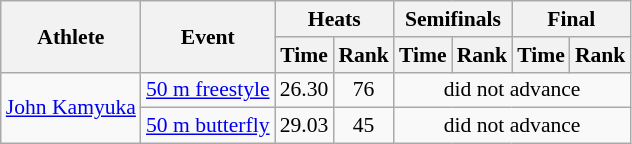<table class=wikitable style="font-size:90%">
<tr>
<th rowspan="2">Athlete</th>
<th rowspan="2">Event</th>
<th colspan="2">Heats</th>
<th colspan="2">Semifinals</th>
<th colspan="2">Final</th>
</tr>
<tr>
<th>Time</th>
<th>Rank</th>
<th>Time</th>
<th>Rank</th>
<th>Time</th>
<th>Rank</th>
</tr>
<tr>
<td rowspan="2"><a href='#'>John Kamyuka</a></td>
<td><a href='#'>50 m freestyle</a></td>
<td align=center>26.30</td>
<td align=center>76</td>
<td align=center colspan=4>did not advance</td>
</tr>
<tr>
<td><a href='#'>50 m butterfly</a></td>
<td align=center>29.03</td>
<td align=center>45</td>
<td align=center colspan=4>did not advance</td>
</tr>
</table>
